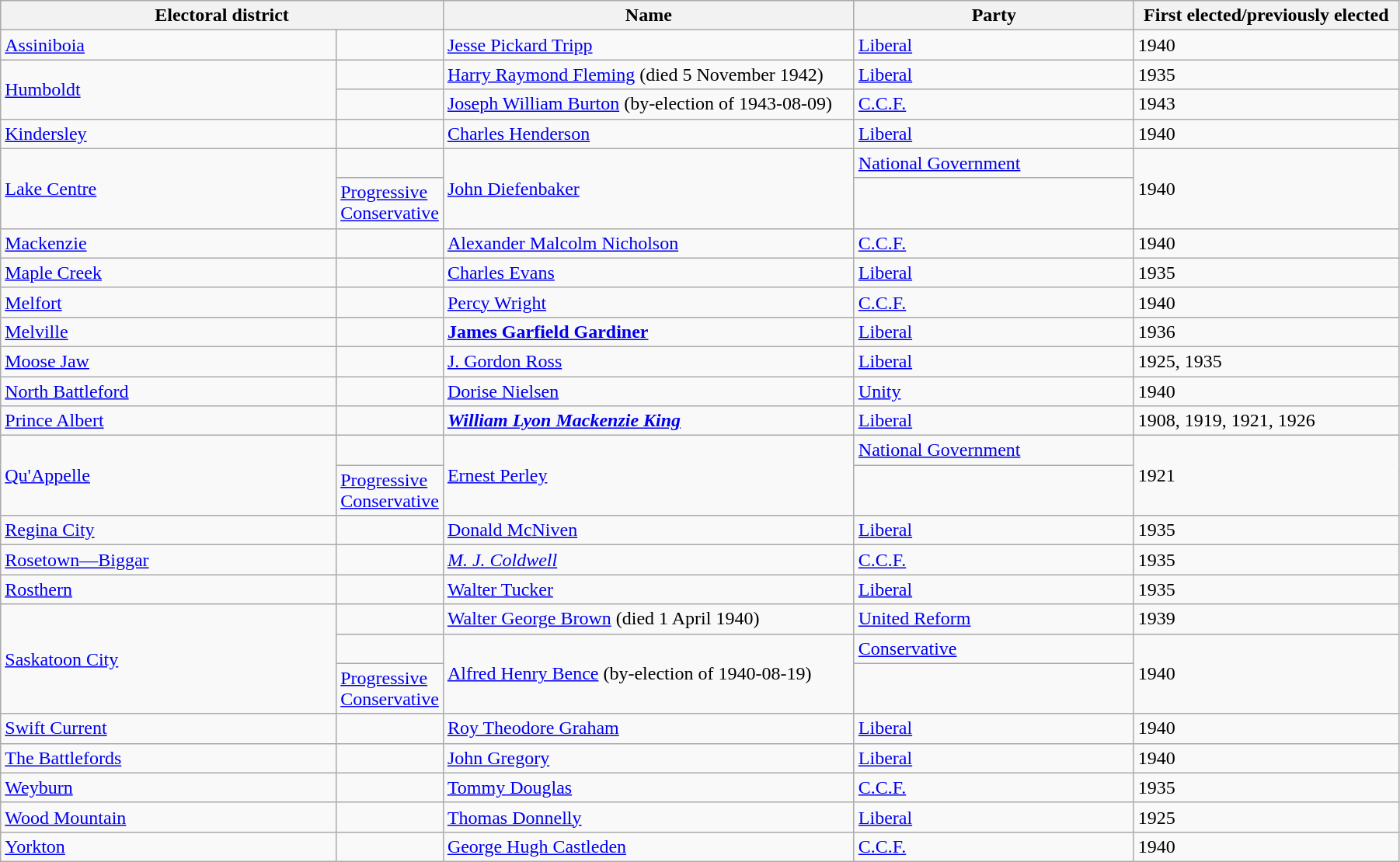<table class="wikitable" width=95%>
<tr>
<th colspan=2 width=25%>Electoral district</th>
<th>Name</th>
<th width=20%>Party</th>
<th>First elected/previously elected</th>
</tr>
<tr>
<td width=24%><a href='#'>Assiniboia</a></td>
<td></td>
<td><a href='#'>Jesse Pickard Tripp</a></td>
<td><a href='#'>Liberal</a></td>
<td>1940</td>
</tr>
<tr>
<td rowspan=2><a href='#'>Humboldt</a></td>
<td></td>
<td><a href='#'>Harry Raymond Fleming</a> (died 5 November 1942)</td>
<td><a href='#'>Liberal</a></td>
<td>1935</td>
</tr>
<tr>
<td></td>
<td><a href='#'>Joseph William Burton</a> (by-election of 1943-08-09)</td>
<td><a href='#'>C.C.F.</a></td>
<td>1943</td>
</tr>
<tr>
<td><a href='#'>Kindersley</a></td>
<td></td>
<td><a href='#'>Charles Henderson</a></td>
<td><a href='#'>Liberal</a></td>
<td>1940</td>
</tr>
<tr>
<td rowspan=2><a href='#'>Lake Centre</a></td>
<td></td>
<td rowspan=2><a href='#'>John Diefenbaker</a></td>
<td><a href='#'>National Government</a></td>
<td rowspan=2>1940</td>
</tr>
<tr>
<td><a href='#'>Progressive Conservative</a></td>
</tr>
<tr>
<td><a href='#'>Mackenzie</a></td>
<td></td>
<td><a href='#'>Alexander Malcolm Nicholson</a></td>
<td><a href='#'>C.C.F.</a></td>
<td>1940</td>
</tr>
<tr>
<td><a href='#'>Maple Creek</a></td>
<td></td>
<td><a href='#'>Charles Evans</a></td>
<td><a href='#'>Liberal</a></td>
<td>1935</td>
</tr>
<tr>
<td><a href='#'>Melfort</a></td>
<td></td>
<td><a href='#'>Percy Wright</a></td>
<td><a href='#'>C.C.F.</a></td>
<td>1940</td>
</tr>
<tr>
<td><a href='#'>Melville</a></td>
<td></td>
<td><strong><a href='#'>James Garfield Gardiner</a></strong></td>
<td><a href='#'>Liberal</a></td>
<td>1936</td>
</tr>
<tr>
<td><a href='#'>Moose Jaw</a></td>
<td></td>
<td><a href='#'>J. Gordon Ross</a></td>
<td><a href='#'>Liberal</a></td>
<td>1925, 1935</td>
</tr>
<tr>
<td><a href='#'>North Battleford</a></td>
<td></td>
<td><a href='#'>Dorise Nielsen</a></td>
<td><a href='#'>Unity</a></td>
<td>1940</td>
</tr>
<tr>
<td><a href='#'>Prince Albert</a></td>
<td></td>
<td><strong><em><a href='#'>William Lyon Mackenzie King</a></em></strong></td>
<td><a href='#'>Liberal</a></td>
<td>1908, 1919, 1921, 1926</td>
</tr>
<tr>
<td rowspan=2><a href='#'>Qu'Appelle</a></td>
<td></td>
<td rowspan=2><a href='#'>Ernest Perley</a></td>
<td><a href='#'>National Government</a></td>
<td rowspan=2>1921</td>
</tr>
<tr>
<td><a href='#'>Progressive Conservative</a></td>
</tr>
<tr>
<td><a href='#'>Regina City</a></td>
<td></td>
<td><a href='#'>Donald McNiven</a></td>
<td><a href='#'>Liberal</a></td>
<td>1935</td>
</tr>
<tr>
<td><a href='#'>Rosetown—Biggar</a></td>
<td></td>
<td><em><a href='#'>M. J. Coldwell</a></em></td>
<td><a href='#'>C.C.F.</a></td>
<td>1935</td>
</tr>
<tr>
<td><a href='#'>Rosthern</a></td>
<td></td>
<td><a href='#'>Walter Tucker</a></td>
<td><a href='#'>Liberal</a></td>
<td>1935</td>
</tr>
<tr>
<td rowspan=3><a href='#'>Saskatoon City</a></td>
<td></td>
<td><a href='#'>Walter George Brown</a> (died 1 April 1940)</td>
<td><a href='#'>United Reform</a></td>
<td>1939</td>
</tr>
<tr>
<td></td>
<td rowspan=2><a href='#'>Alfred Henry Bence</a> (by-election of 1940-08-19)</td>
<td><a href='#'>Conservative</a></td>
<td rowspan=2>1940</td>
</tr>
<tr>
<td><a href='#'>Progressive Conservative</a></td>
</tr>
<tr>
<td><a href='#'>Swift Current</a></td>
<td></td>
<td><a href='#'>Roy Theodore Graham</a></td>
<td><a href='#'>Liberal</a></td>
<td>1940</td>
</tr>
<tr>
<td><a href='#'>The Battlefords</a></td>
<td></td>
<td><a href='#'>John Gregory</a></td>
<td><a href='#'>Liberal</a></td>
<td>1940</td>
</tr>
<tr>
<td><a href='#'>Weyburn</a></td>
<td></td>
<td><a href='#'>Tommy Douglas</a></td>
<td><a href='#'>C.C.F.</a></td>
<td>1935</td>
</tr>
<tr>
<td><a href='#'>Wood Mountain</a></td>
<td></td>
<td><a href='#'>Thomas Donnelly</a></td>
<td><a href='#'>Liberal</a></td>
<td>1925</td>
</tr>
<tr>
<td><a href='#'>Yorkton</a></td>
<td></td>
<td><a href='#'>George Hugh Castleden</a></td>
<td><a href='#'>C.C.F.</a></td>
<td>1940</td>
</tr>
</table>
